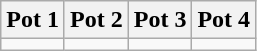<table class="wikitable">
<tr>
<th>Pot 1</th>
<th>Pot 2</th>
<th>Pot 3</th>
<th>Pot 4</th>
</tr>
<tr>
<td valign=top></td>
<td valign=top></td>
<td valign=top></td>
<td valign=top></td>
</tr>
</table>
